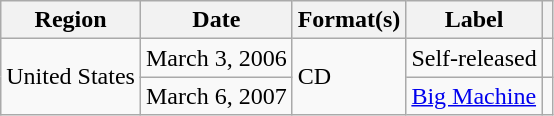<table class="wikitable">
<tr>
<th scope="col">Region</th>
<th scope="col">Date</th>
<th scope="col">Format(s)</th>
<th scope="col">Label</th>
<th scope="col"></th>
</tr>
<tr>
<td rowspan="2">United States</td>
<td>March 3, 2006</td>
<td rowspan="2">CD</td>
<td>Self-released</td>
<td></td>
</tr>
<tr>
<td>March 6, 2007</td>
<td><a href='#'>Big Machine</a></td>
<td></td>
</tr>
</table>
